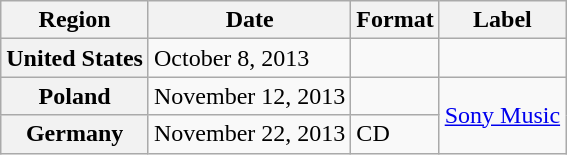<table class="wikitable plainrowheaders">
<tr>
<th scope="col">Region</th>
<th scope="col">Date</th>
<th scope="col">Format</th>
<th scope="col">Label</th>
</tr>
<tr>
<th scope="row">United States</th>
<td>October 8, 2013</td>
<td></td>
<td></td>
</tr>
<tr>
<th scope="row">Poland</th>
<td>November 12, 2013</td>
<td></td>
<td rowspan="2"><a href='#'>Sony Music</a></td>
</tr>
<tr>
<th scope="row">Germany</th>
<td>November 22, 2013</td>
<td>CD</td>
</tr>
</table>
